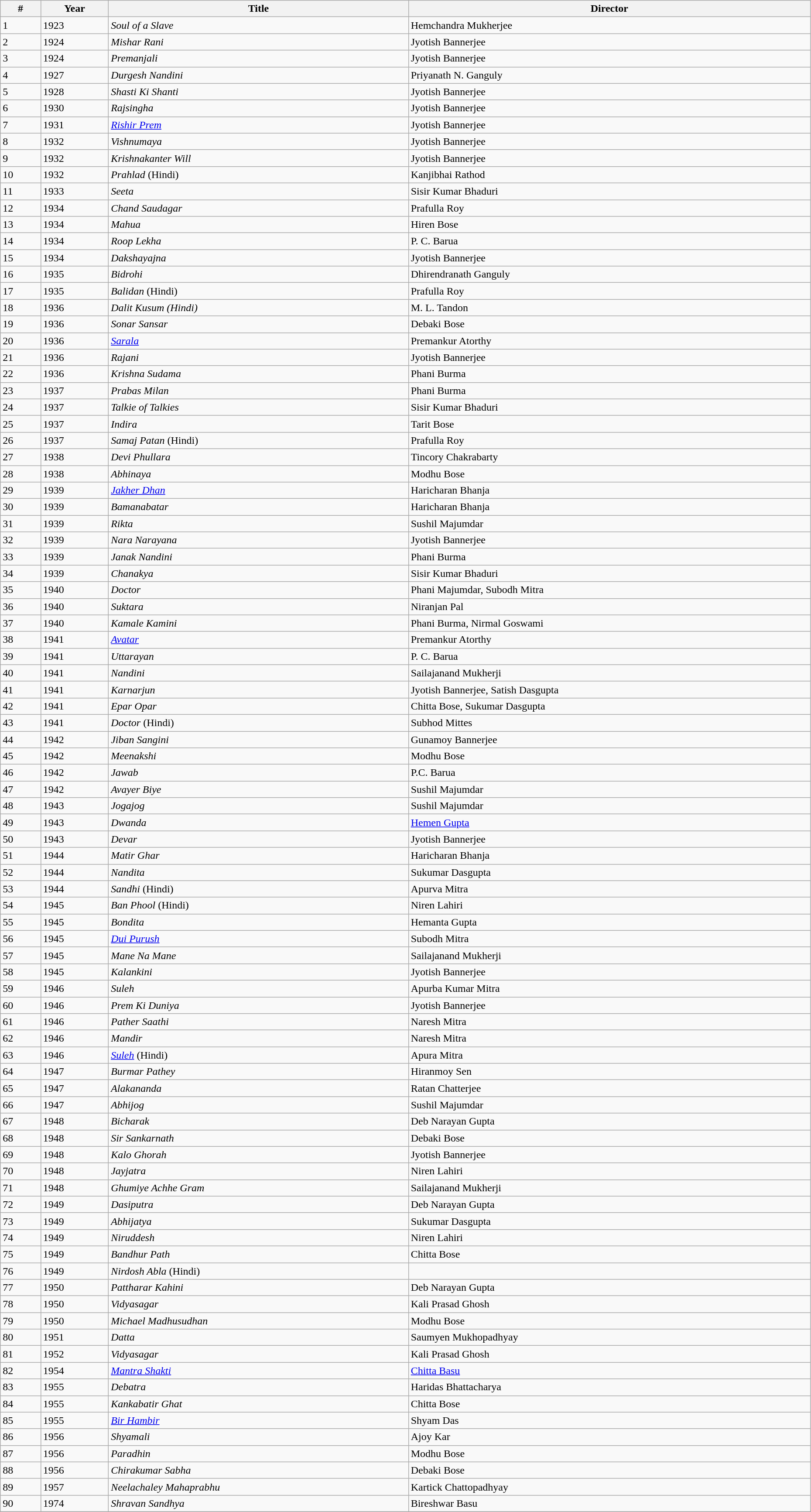<table class="wikitable" style="text-align:justify" width="98%">
<tr>
<th>#</th>
<th>Year</th>
<th>Title</th>
<th>Director</th>
</tr>
<tr>
<td>1</td>
<td>1923</td>
<td><em>Soul of a Slave</em></td>
<td>Hemchandra Mukherjee</td>
</tr>
<tr>
<td>2</td>
<td>1924</td>
<td><em>Mishar Rani</em></td>
<td>Jyotish Bannerjee</td>
</tr>
<tr>
<td>3</td>
<td>1924</td>
<td><em>Premanjali</em></td>
<td>Jyotish Bannerjee</td>
</tr>
<tr>
<td>4</td>
<td>1927</td>
<td><em>Durgesh Nandini</em></td>
<td>Priyanath N. Ganguly</td>
</tr>
<tr>
<td>5</td>
<td>1928</td>
<td><em>Shasti Ki Shanti</em></td>
<td>Jyotish Bannerjee</td>
</tr>
<tr>
<td>6</td>
<td>1930</td>
<td><em>Rajsingha</em></td>
<td>Jyotish Bannerjee</td>
</tr>
<tr>
<td>7</td>
<td>1931</td>
<td><em><a href='#'>Rishir Prem</a></em></td>
<td>Jyotish Bannerjee</td>
</tr>
<tr>
<td>8</td>
<td>1932</td>
<td><em>Vishnumaya</em></td>
<td>Jyotish Bannerjee</td>
</tr>
<tr>
<td>9</td>
<td>1932</td>
<td><em>Krishnakanter Will</em></td>
<td>Jyotish Bannerjee</td>
</tr>
<tr>
<td>10</td>
<td>1932</td>
<td><em>Prahlad</em> (Hindi)</td>
<td>Kanjibhai Rathod</td>
</tr>
<tr>
<td>11</td>
<td>1933</td>
<td><em>Seeta</em></td>
<td>Sisir Kumar Bhaduri</td>
</tr>
<tr>
<td>12</td>
<td>1934</td>
<td><em>Chand Saudagar</em></td>
<td>Prafulla Roy</td>
</tr>
<tr>
<td>13</td>
<td>1934</td>
<td><em>Mahua</em></td>
<td>Hiren Bose</td>
</tr>
<tr>
<td>14</td>
<td>1934</td>
<td><em>Roop Lekha</em></td>
<td>P. C. Barua</td>
</tr>
<tr>
<td>15</td>
<td>1934</td>
<td><em>Dakshayajna</em></td>
<td>Jyotish Bannerjee</td>
</tr>
<tr>
<td>16</td>
<td>1935</td>
<td><em>Bidrohi</em></td>
<td>Dhirendranath Ganguly</td>
</tr>
<tr>
<td>17</td>
<td>1935</td>
<td><em>Balidan</em> (Hindi)</td>
<td>Prafulla Roy</td>
</tr>
<tr>
<td>18</td>
<td>1936</td>
<td><em>Dalit Kusum (Hindi)</em></td>
<td>M. L. Tandon</td>
</tr>
<tr>
<td>19</td>
<td>1936</td>
<td><em>Sonar Sansar</em></td>
<td>Debaki Bose</td>
</tr>
<tr>
<td>20</td>
<td>1936</td>
<td><em><a href='#'>Sarala</a></em></td>
<td>Premankur Atorthy</td>
</tr>
<tr>
<td>21</td>
<td>1936</td>
<td><em>Rajani</em></td>
<td>Jyotish Bannerjee</td>
</tr>
<tr>
<td>22</td>
<td>1936</td>
<td><em>Krishna Sudama</em></td>
<td>Phani Burma</td>
</tr>
<tr>
<td>23</td>
<td>1937</td>
<td><em>Prabas Milan</em></td>
<td>Phani Burma</td>
</tr>
<tr>
<td>24</td>
<td>1937</td>
<td><em>Talkie of Talkies</em></td>
<td>Sisir Kumar Bhaduri</td>
</tr>
<tr>
<td>25</td>
<td>1937</td>
<td><em>Indira</em></td>
<td>Tarit Bose</td>
</tr>
<tr>
<td>26</td>
<td>1937</td>
<td><em>Samaj Patan</em> (Hindi)</td>
<td>Prafulla Roy</td>
</tr>
<tr>
<td>27</td>
<td>1938</td>
<td><em>Devi Phullara</em></td>
<td>Tincory Chakrabarty</td>
</tr>
<tr>
<td>28</td>
<td>1938</td>
<td><em>Abhinaya</em></td>
<td>Modhu Bose</td>
</tr>
<tr>
<td>29</td>
<td>1939</td>
<td><em><a href='#'>Jakher Dhan</a></em></td>
<td>Haricharan Bhanja</td>
</tr>
<tr>
<td>30</td>
<td>1939</td>
<td><em>Bamanabatar</em></td>
<td>Haricharan Bhanja</td>
</tr>
<tr>
<td>31</td>
<td>1939</td>
<td><em>Rikta</em></td>
<td>Sushil Majumdar</td>
</tr>
<tr>
<td>32</td>
<td>1939</td>
<td><em>Nara Narayana</em></td>
<td>Jyotish Bannerjee</td>
</tr>
<tr>
<td>33</td>
<td>1939</td>
<td><em>Janak Nandini</em></td>
<td>Phani Burma</td>
</tr>
<tr>
<td>34</td>
<td>1939</td>
<td><em>Chanakya</em></td>
<td>Sisir Kumar Bhaduri</td>
</tr>
<tr>
<td>35</td>
<td>1940</td>
<td><em>Doctor</em></td>
<td>Phani Majumdar, Subodh Mitra</td>
</tr>
<tr>
<td>36</td>
<td>1940</td>
<td><em>Suktara</em></td>
<td>Niranjan Pal</td>
</tr>
<tr>
<td>37</td>
<td>1940</td>
<td><em>Kamale Kamini</em></td>
<td>Phani Burma, Nirmal Goswami</td>
</tr>
<tr>
<td>38</td>
<td>1941</td>
<td><em><a href='#'>Avatar</a></em></td>
<td>Premankur Atorthy</td>
</tr>
<tr>
<td>39</td>
<td>1941</td>
<td><em>Uttarayan</em></td>
<td>P. C. Barua</td>
</tr>
<tr>
<td>40</td>
<td>1941</td>
<td><em>Nandini</em></td>
<td>Sailajanand Mukherji</td>
</tr>
<tr>
<td>41</td>
<td>1941</td>
<td><em>Karnarjun</em></td>
<td>Jyotish Bannerjee, Satish Dasgupta</td>
</tr>
<tr>
<td>42</td>
<td>1941</td>
<td><em>Epar Opar</em></td>
<td>Chitta Bose, Sukumar Dasgupta</td>
</tr>
<tr>
<td>43</td>
<td>1941</td>
<td><em>Doctor</em> (Hindi)</td>
<td>Subhod Mittes</td>
</tr>
<tr>
<td>44</td>
<td>1942</td>
<td><em>Jiban Sangini</em></td>
<td>Gunamoy Bannerjee</td>
</tr>
<tr>
<td>45</td>
<td>1942</td>
<td><em>Meenakshi</em></td>
<td>Modhu Bose</td>
</tr>
<tr>
<td>46</td>
<td>1942</td>
<td><em>Jawab</em></td>
<td>P.C. Barua</td>
</tr>
<tr>
<td>47</td>
<td>1942</td>
<td><em>Avayer Biye</em></td>
<td>Sushil Majumdar</td>
</tr>
<tr>
<td>48</td>
<td>1943</td>
<td><em>Jogajog</em></td>
<td>Sushil Majumdar</td>
</tr>
<tr>
<td>49</td>
<td>1943</td>
<td><em>Dwanda</em></td>
<td><a href='#'>Hemen Gupta</a></td>
</tr>
<tr>
<td>50</td>
<td>1943</td>
<td><em>Devar</em></td>
<td>Jyotish Bannerjee</td>
</tr>
<tr>
<td>51</td>
<td>1944</td>
<td><em>Matir Ghar</em></td>
<td>Haricharan Bhanja</td>
</tr>
<tr>
<td>52</td>
<td>1944</td>
<td><em>Nandita</em></td>
<td>Sukumar Dasgupta</td>
</tr>
<tr>
<td>53</td>
<td>1944</td>
<td><em>Sandhi</em> (Hindi)</td>
<td>Apurva Mitra</td>
</tr>
<tr>
<td>54</td>
<td>1945</td>
<td><em>Ban Phool</em> (Hindi)</td>
<td>Niren Lahiri</td>
</tr>
<tr>
<td>55</td>
<td>1945</td>
<td><em>Bondita</em></td>
<td>Hemanta Gupta</td>
</tr>
<tr>
<td>56</td>
<td>1945</td>
<td><em><a href='#'>Dui Purush</a></em></td>
<td>Subodh Mitra</td>
</tr>
<tr>
<td>57</td>
<td>1945</td>
<td><em>Mane Na Mane</em></td>
<td>Sailajanand Mukherji</td>
</tr>
<tr>
<td>58</td>
<td>1945</td>
<td><em>Kalankini</em></td>
<td>Jyotish Bannerjee</td>
</tr>
<tr>
<td>59</td>
<td>1946</td>
<td><em>Suleh</em></td>
<td>Apurba Kumar Mitra</td>
</tr>
<tr>
<td>60</td>
<td>1946</td>
<td><em>Prem Ki Duniya</em></td>
<td>Jyotish Bannerjee</td>
</tr>
<tr>
<td>61</td>
<td>1946</td>
<td><em>Pather Saathi</em></td>
<td>Naresh Mitra</td>
</tr>
<tr>
<td>62</td>
<td>1946</td>
<td><em>Mandir</em></td>
<td>Naresh Mitra</td>
</tr>
<tr>
<td>63</td>
<td>1946</td>
<td><em><a href='#'>Suleh</a></em> (Hindi)</td>
<td>Apura Mitra</td>
</tr>
<tr>
<td>64</td>
<td>1947</td>
<td><em>Burmar Pathey</em></td>
<td>Hiranmoy Sen</td>
</tr>
<tr>
<td>65</td>
<td>1947</td>
<td><em>Alakananda</em></td>
<td>Ratan Chatterjee</td>
</tr>
<tr>
<td>66</td>
<td>1947</td>
<td><em>Abhijog</em></td>
<td>Sushil Majumdar</td>
</tr>
<tr>
<td>67</td>
<td>1948</td>
<td><em>Bicharak</em></td>
<td>Deb Narayan Gupta</td>
</tr>
<tr>
<td>68</td>
<td>1948</td>
<td><em>Sir Sankarnath</em></td>
<td>Debaki Bose</td>
</tr>
<tr>
<td>69</td>
<td>1948</td>
<td><em>Kalo Ghorah</em></td>
<td>Jyotish Bannerjee</td>
</tr>
<tr>
<td>70</td>
<td>1948</td>
<td><em>Jayjatra</em></td>
<td>Niren Lahiri</td>
</tr>
<tr>
<td>71</td>
<td>1948</td>
<td><em>Ghumiye Achhe Gram</em></td>
<td>Sailajanand Mukherji</td>
</tr>
<tr>
<td>72</td>
<td>1949</td>
<td><em>Dasiputra</em></td>
<td>Deb Narayan Gupta</td>
</tr>
<tr>
<td>73</td>
<td>1949</td>
<td><em>Abhijatya</em></td>
<td>Sukumar Dasgupta</td>
</tr>
<tr>
<td>74</td>
<td>1949</td>
<td><em>Niruddesh</em></td>
<td>Niren Lahiri</td>
</tr>
<tr>
<td>75</td>
<td>1949</td>
<td><em>Bandhur Path</em></td>
<td>Chitta Bose</td>
</tr>
<tr>
<td>76</td>
<td>1949</td>
<td><em>Nirdosh Abla</em> (Hindi)</td>
<td></td>
</tr>
<tr>
<td>77</td>
<td>1950</td>
<td><em>Pattharar Kahini</em></td>
<td>Deb Narayan Gupta</td>
</tr>
<tr>
<td>78</td>
<td>1950</td>
<td><em>Vidyasagar</em></td>
<td>Kali Prasad Ghosh</td>
</tr>
<tr>
<td>79</td>
<td>1950</td>
<td><em>Michael Madhusudhan</em></td>
<td>Modhu Bose</td>
</tr>
<tr>
<td>80</td>
<td>1951</td>
<td><em>Datta</em></td>
<td>Saumyen Mukhopadhyay </td>
</tr>
<tr>
<td>81</td>
<td>1952</td>
<td><em>Vidyasagar</em></td>
<td>Kali Prasad Ghosh</td>
</tr>
<tr>
<td>82</td>
<td>1954</td>
<td><em><a href='#'>Mantra Shakti</a></em></td>
<td><a href='#'>Chitta Basu</a></td>
</tr>
<tr>
<td>83</td>
<td>1955</td>
<td><em>Debatra</em></td>
<td>Haridas Bhattacharya</td>
</tr>
<tr>
<td>84</td>
<td>1955</td>
<td><em>Kankabatir Ghat</em></td>
<td>Chitta Bose</td>
</tr>
<tr>
<td>85</td>
<td>1955</td>
<td><em><a href='#'>Bir Hambir</a></em></td>
<td>Shyam Das</td>
</tr>
<tr>
<td>86</td>
<td>1956</td>
<td><em>Shyamali</em></td>
<td>Ajoy Kar</td>
</tr>
<tr>
<td>87</td>
<td>1956</td>
<td><em>Paradhin</em></td>
<td>Modhu Bose</td>
</tr>
<tr>
<td>88</td>
<td>1956</td>
<td><em>Chirakumar Sabha</em></td>
<td>Debaki Bose</td>
</tr>
<tr>
<td>89</td>
<td>1957</td>
<td><em>Neelachaley Mahaprabhu</em></td>
<td>Kartick Chattopadhyay</td>
</tr>
<tr>
<td>90</td>
<td>1974</td>
<td><em>Shravan Sandhya</em></td>
<td>Bireshwar Basu</td>
</tr>
<tr>
</tr>
</table>
